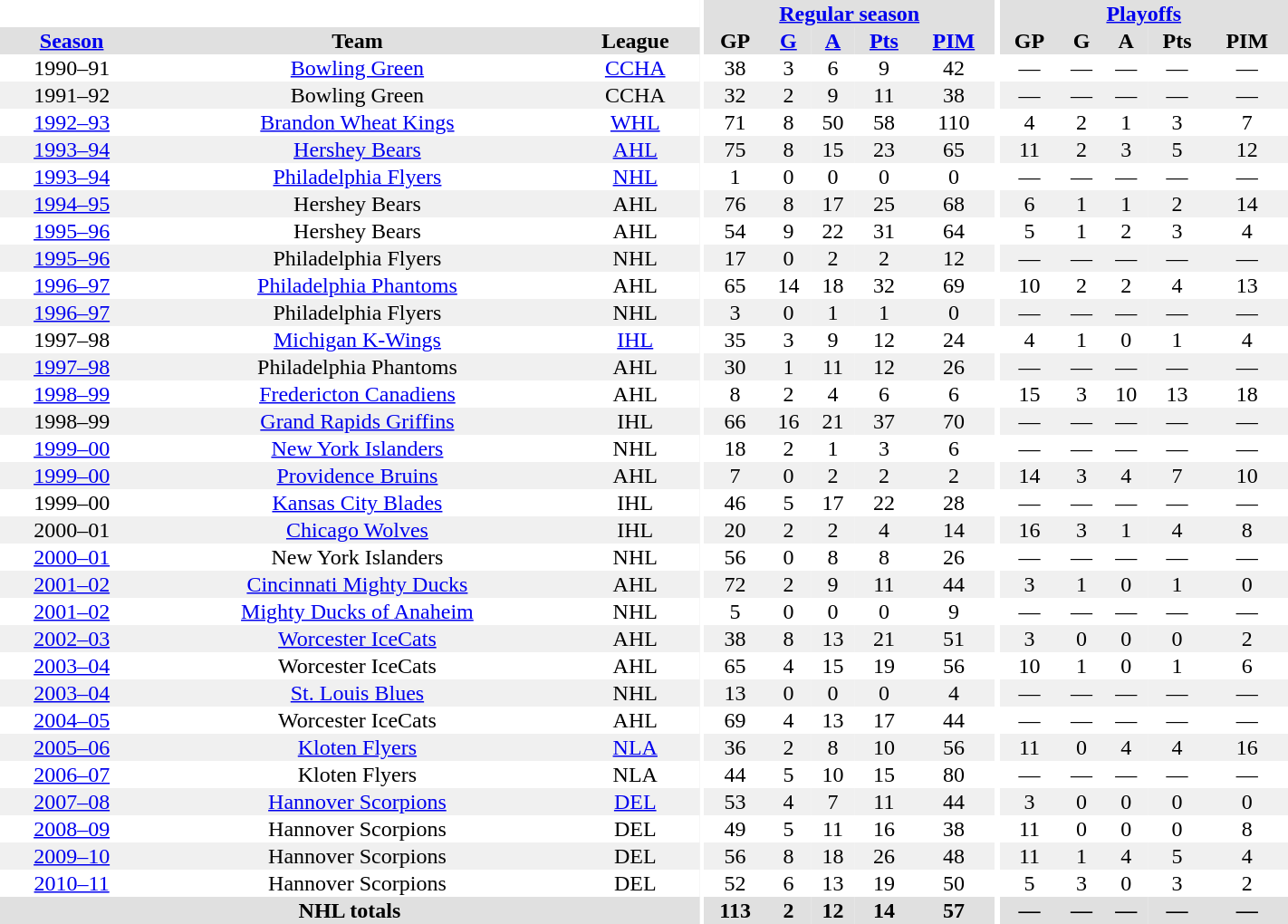<table border="0" cellpadding="1" cellspacing="0" style="text-align:center; width:75%">
<tr bgcolor="#e0e0e0">
<th colspan="3" bgcolor="#ffffff"></th>
<th rowspan="99" bgcolor="#ffffff"></th>
<th colspan="5"><a href='#'>Regular season</a></th>
<th rowspan="99" bgcolor="#ffffff"></th>
<th colspan="5"><a href='#'>Playoffs</a></th>
</tr>
<tr bgcolor="#e0e0e0">
<th><a href='#'>Season</a></th>
<th>Team</th>
<th>League</th>
<th>GP</th>
<th><a href='#'>G</a></th>
<th><a href='#'>A</a></th>
<th><a href='#'>Pts</a></th>
<th><a href='#'>PIM</a></th>
<th>GP</th>
<th>G</th>
<th>A</th>
<th>Pts</th>
<th>PIM</th>
</tr>
<tr ALIGN="center">
<td>1990–91</td>
<td><a href='#'>Bowling Green</a></td>
<td><a href='#'>CCHA</a></td>
<td>38</td>
<td>3</td>
<td>6</td>
<td>9</td>
<td>42</td>
<td>—</td>
<td>—</td>
<td>—</td>
<td>—</td>
<td>—</td>
</tr>
<tr ALIGN="center" ALIGN="center" bgcolor="#f0f0f0">
<td>1991–92</td>
<td>Bowling Green</td>
<td>CCHA</td>
<td>32</td>
<td>2</td>
<td>9</td>
<td>11</td>
<td>38</td>
<td>—</td>
<td>—</td>
<td>—</td>
<td>—</td>
<td>—</td>
</tr>
<tr ALIGN="center">
<td><a href='#'>1992–93</a></td>
<td><a href='#'>Brandon Wheat Kings</a></td>
<td><a href='#'>WHL</a></td>
<td>71</td>
<td>8</td>
<td>50</td>
<td>58</td>
<td>110</td>
<td>4</td>
<td>2</td>
<td>1</td>
<td>3</td>
<td>7</td>
</tr>
<tr ALIGN="center" ALIGN="center" bgcolor="#f0f0f0">
<td><a href='#'>1993–94</a></td>
<td><a href='#'>Hershey Bears</a></td>
<td><a href='#'>AHL</a></td>
<td>75</td>
<td>8</td>
<td>15</td>
<td>23</td>
<td>65</td>
<td>11</td>
<td>2</td>
<td>3</td>
<td>5</td>
<td>12</td>
</tr>
<tr ALIGN="center">
<td><a href='#'>1993–94</a></td>
<td><a href='#'>Philadelphia Flyers</a></td>
<td><a href='#'>NHL</a></td>
<td>1</td>
<td>0</td>
<td>0</td>
<td>0</td>
<td>0</td>
<td>—</td>
<td>—</td>
<td>—</td>
<td>—</td>
<td>—</td>
</tr>
<tr ALIGN="center" ALIGN="center" bgcolor="#f0f0f0">
<td><a href='#'>1994–95</a></td>
<td>Hershey Bears</td>
<td>AHL</td>
<td>76</td>
<td>8</td>
<td>17</td>
<td>25</td>
<td>68</td>
<td>6</td>
<td>1</td>
<td>1</td>
<td>2</td>
<td>14</td>
</tr>
<tr ALIGN="center">
<td><a href='#'>1995–96</a></td>
<td>Hershey Bears</td>
<td>AHL</td>
<td>54</td>
<td>9</td>
<td>22</td>
<td>31</td>
<td>64</td>
<td>5</td>
<td>1</td>
<td>2</td>
<td>3</td>
<td>4</td>
</tr>
<tr ALIGN="center" ALIGN="center" bgcolor="#f0f0f0">
<td><a href='#'>1995–96</a></td>
<td>Philadelphia Flyers</td>
<td>NHL</td>
<td>17</td>
<td>0</td>
<td>2</td>
<td>2</td>
<td>12</td>
<td>—</td>
<td>—</td>
<td>—</td>
<td>—</td>
<td>—</td>
</tr>
<tr ALIGN="center">
<td><a href='#'>1996–97</a></td>
<td><a href='#'>Philadelphia Phantoms</a></td>
<td>AHL</td>
<td>65</td>
<td>14</td>
<td>18</td>
<td>32</td>
<td>69</td>
<td>10</td>
<td>2</td>
<td>2</td>
<td>4</td>
<td>13</td>
</tr>
<tr ALIGN="center" ALIGN="center" bgcolor="#f0f0f0">
<td><a href='#'>1996–97</a></td>
<td>Philadelphia Flyers</td>
<td>NHL</td>
<td>3</td>
<td>0</td>
<td>1</td>
<td>1</td>
<td>0</td>
<td>—</td>
<td>—</td>
<td>—</td>
<td>—</td>
<td>—</td>
</tr>
<tr ALIGN="center">
<td>1997–98</td>
<td><a href='#'>Michigan K-Wings</a></td>
<td><a href='#'>IHL</a></td>
<td>35</td>
<td>3</td>
<td>9</td>
<td>12</td>
<td>24</td>
<td>4</td>
<td>1</td>
<td>0</td>
<td>1</td>
<td>4</td>
</tr>
<tr ALIGN="center" ALIGN="center" bgcolor="#f0f0f0">
<td><a href='#'>1997–98</a></td>
<td>Philadelphia Phantoms</td>
<td>AHL</td>
<td>30</td>
<td>1</td>
<td>11</td>
<td>12</td>
<td>26</td>
<td>—</td>
<td>—</td>
<td>—</td>
<td>—</td>
<td>—</td>
</tr>
<tr ALIGN="center">
<td><a href='#'>1998–99</a></td>
<td><a href='#'>Fredericton Canadiens</a></td>
<td>AHL</td>
<td>8</td>
<td>2</td>
<td>4</td>
<td>6</td>
<td>6</td>
<td>15</td>
<td>3</td>
<td>10</td>
<td>13</td>
<td>18</td>
</tr>
<tr ALIGN="center" ALIGN="center" bgcolor="#f0f0f0">
<td>1998–99</td>
<td><a href='#'>Grand Rapids Griffins</a></td>
<td>IHL</td>
<td>66</td>
<td>16</td>
<td>21</td>
<td>37</td>
<td>70</td>
<td>—</td>
<td>—</td>
<td>—</td>
<td>—</td>
<td>—</td>
</tr>
<tr ALIGN="center">
<td><a href='#'>1999–00</a></td>
<td><a href='#'>New York Islanders</a></td>
<td>NHL</td>
<td>18</td>
<td>2</td>
<td>1</td>
<td>3</td>
<td>6</td>
<td>—</td>
<td>—</td>
<td>—</td>
<td>—</td>
<td>—</td>
</tr>
<tr ALIGN="center" ALIGN="center" bgcolor="#f0f0f0">
<td><a href='#'>1999–00</a></td>
<td><a href='#'>Providence Bruins</a></td>
<td>AHL</td>
<td>7</td>
<td>0</td>
<td>2</td>
<td>2</td>
<td>2</td>
<td>14</td>
<td>3</td>
<td>4</td>
<td>7</td>
<td>10</td>
</tr>
<tr ALIGN="center">
<td>1999–00</td>
<td><a href='#'>Kansas City Blades</a></td>
<td>IHL</td>
<td>46</td>
<td>5</td>
<td>17</td>
<td>22</td>
<td>28</td>
<td>—</td>
<td>—</td>
<td>—</td>
<td>—</td>
<td>—</td>
</tr>
<tr ALIGN="center" ALIGN="center" bgcolor="#f0f0f0">
<td>2000–01</td>
<td><a href='#'>Chicago Wolves</a></td>
<td>IHL</td>
<td>20</td>
<td>2</td>
<td>2</td>
<td>4</td>
<td>14</td>
<td>16</td>
<td>3</td>
<td>1</td>
<td>4</td>
<td>8</td>
</tr>
<tr ALIGN="center">
<td><a href='#'>2000–01</a></td>
<td>New York Islanders</td>
<td>NHL</td>
<td>56</td>
<td>0</td>
<td>8</td>
<td>8</td>
<td>26</td>
<td>—</td>
<td>—</td>
<td>—</td>
<td>—</td>
<td>—</td>
</tr>
<tr ALIGN="center" ALIGN="center" bgcolor="#f0f0f0">
<td><a href='#'>2001–02</a></td>
<td><a href='#'>Cincinnati Mighty Ducks</a></td>
<td>AHL</td>
<td>72</td>
<td>2</td>
<td>9</td>
<td>11</td>
<td>44</td>
<td>3</td>
<td>1</td>
<td>0</td>
<td>1</td>
<td>0</td>
</tr>
<tr ALIGN="center">
<td><a href='#'>2001–02</a></td>
<td><a href='#'>Mighty Ducks of Anaheim</a></td>
<td>NHL</td>
<td>5</td>
<td>0</td>
<td>0</td>
<td>0</td>
<td>9</td>
<td>—</td>
<td>—</td>
<td>—</td>
<td>—</td>
<td>—</td>
</tr>
<tr ALIGN="center" ALIGN="center" bgcolor="#f0f0f0">
<td><a href='#'>2002–03</a></td>
<td><a href='#'>Worcester IceCats</a></td>
<td>AHL</td>
<td>38</td>
<td>8</td>
<td>13</td>
<td>21</td>
<td>51</td>
<td>3</td>
<td>0</td>
<td>0</td>
<td>0</td>
<td>2</td>
</tr>
<tr ALIGN="center">
<td><a href='#'>2003–04</a></td>
<td>Worcester IceCats</td>
<td>AHL</td>
<td>65</td>
<td>4</td>
<td>15</td>
<td>19</td>
<td>56</td>
<td>10</td>
<td>1</td>
<td>0</td>
<td>1</td>
<td>6</td>
</tr>
<tr ALIGN="center" ALIGN="center" bgcolor="#f0f0f0">
<td><a href='#'>2003–04</a></td>
<td><a href='#'>St. Louis Blues</a></td>
<td>NHL</td>
<td>13</td>
<td>0</td>
<td>0</td>
<td>0</td>
<td>4</td>
<td>—</td>
<td>—</td>
<td>—</td>
<td>—</td>
<td>—</td>
</tr>
<tr ALIGN="center">
<td><a href='#'>2004–05</a></td>
<td>Worcester IceCats</td>
<td>AHL</td>
<td>69</td>
<td>4</td>
<td>13</td>
<td>17</td>
<td>44</td>
<td>—</td>
<td>—</td>
<td>—</td>
<td>—</td>
<td>—</td>
</tr>
<tr ALIGN="center" ALIGN="center" bgcolor="#f0f0f0">
<td><a href='#'>2005–06</a></td>
<td><a href='#'>Kloten Flyers</a></td>
<td><a href='#'>NLA</a></td>
<td>36</td>
<td>2</td>
<td>8</td>
<td>10</td>
<td>56</td>
<td>11</td>
<td>0</td>
<td>4</td>
<td>4</td>
<td>16</td>
</tr>
<tr ALIGN="center">
<td><a href='#'>2006–07</a></td>
<td>Kloten Flyers</td>
<td>NLA</td>
<td>44</td>
<td>5</td>
<td>10</td>
<td>15</td>
<td>80</td>
<td>—</td>
<td>—</td>
<td>—</td>
<td>—</td>
<td>—</td>
</tr>
<tr ALIGN="center" ALIGN="center" bgcolor="#f0f0f0">
<td><a href='#'>2007–08</a></td>
<td><a href='#'>Hannover Scorpions</a></td>
<td><a href='#'>DEL</a></td>
<td>53</td>
<td>4</td>
<td>7</td>
<td>11</td>
<td>44</td>
<td>3</td>
<td>0</td>
<td>0</td>
<td>0</td>
<td>0</td>
</tr>
<tr ALIGN="center">
<td><a href='#'>2008–09</a></td>
<td>Hannover Scorpions</td>
<td>DEL</td>
<td>49</td>
<td>5</td>
<td>11</td>
<td>16</td>
<td>38</td>
<td>11</td>
<td>0</td>
<td>0</td>
<td>0</td>
<td>8</td>
</tr>
<tr ALIGN="center" ALIGN="center" bgcolor="#f0f0f0">
<td><a href='#'>2009–10</a></td>
<td>Hannover Scorpions</td>
<td>DEL</td>
<td>56</td>
<td>8</td>
<td>18</td>
<td>26</td>
<td>48</td>
<td>11</td>
<td>1</td>
<td>4</td>
<td>5</td>
<td>4</td>
</tr>
<tr ALIGN="center">
<td><a href='#'>2010–11</a></td>
<td>Hannover Scorpions</td>
<td>DEL</td>
<td>52</td>
<td>6</td>
<td>13</td>
<td>19</td>
<td>50</td>
<td>5</td>
<td>3</td>
<td>0</td>
<td>3</td>
<td>2</td>
</tr>
<tr ALIGN="center" bgcolor="#e0e0e0">
<th colspan="3">NHL totals</th>
<th>113</th>
<th>2</th>
<th>12</th>
<th>14</th>
<th>57</th>
<th>—</th>
<th>—</th>
<th>—</th>
<th>—</th>
<th>—</th>
</tr>
</table>
